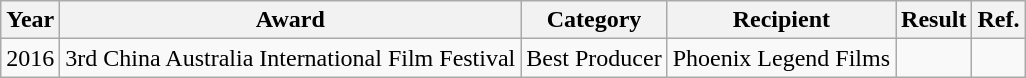<table class="wikitable">
<tr>
<th>Year</th>
<th>Award</th>
<th>Category</th>
<th>Recipient</th>
<th>Result</th>
<th>Ref.</th>
</tr>
<tr>
<td>2016</td>
<td>3rd China Australia International Film Festival</td>
<td>Best Producer</td>
<td>Phoenix Legend Films</td>
<td></td>
<td></td>
</tr>
</table>
